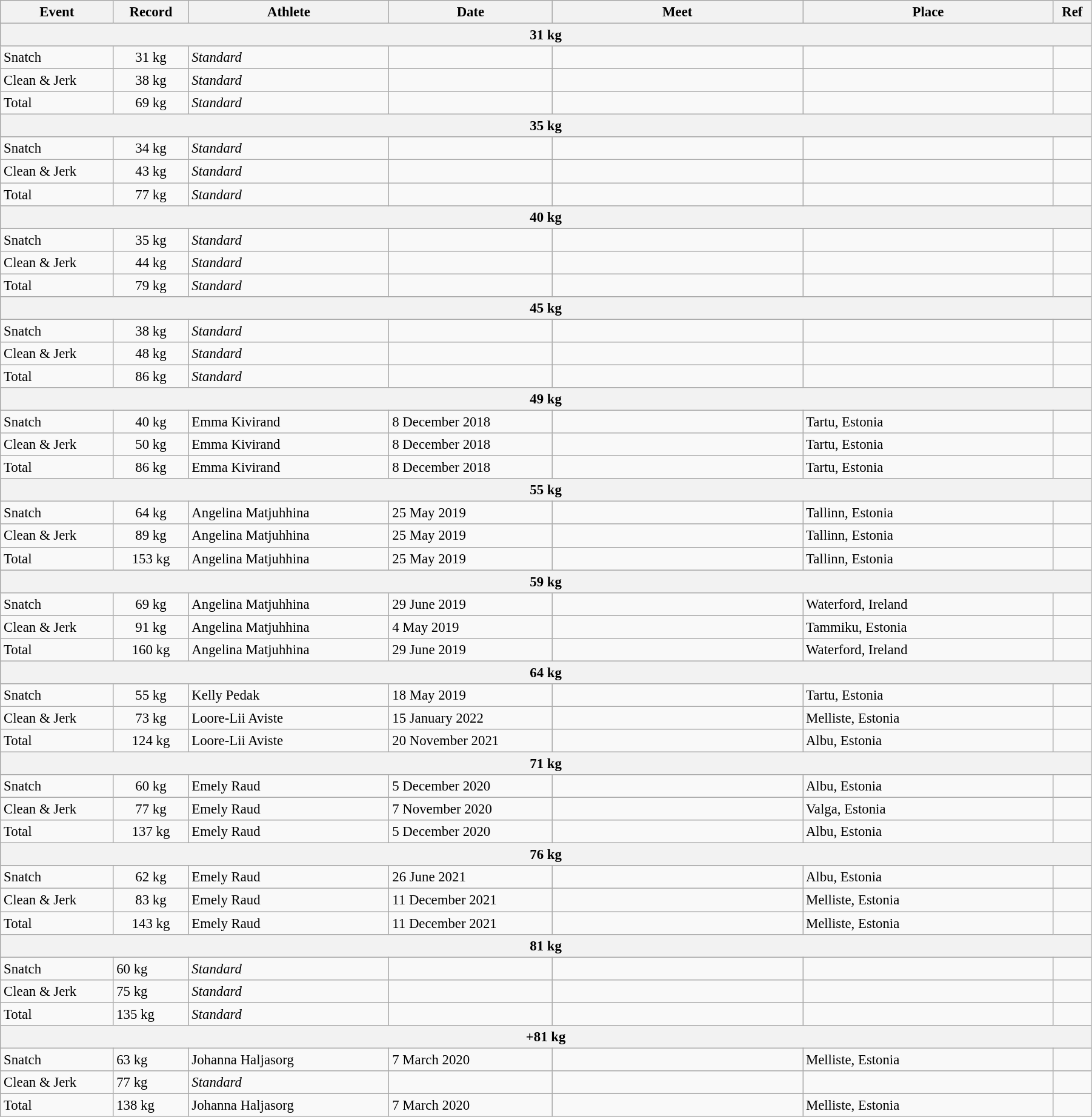<table class="wikitable" style="font-size:95%; width: 95%;">
<tr>
<th width="9%">Event</th>
<th width="6%">Record</th>
<th width="16%">Athlete</th>
<th width="13%">Date</th>
<th width="20%">Meet</th>
<th width="20%">Place</th>
<th width="3%">Ref</th>
</tr>
<tr bgcolor="#DDDDDD">
<th colspan="7">31 kg</th>
</tr>
<tr>
<td>Snatch</td>
<td align="center">31 kg</td>
<td><em>Standard</em></td>
<td></td>
<td></td>
<td></td>
<td></td>
</tr>
<tr>
<td>Clean & Jerk</td>
<td align="center">38 kg</td>
<td><em>Standard</em></td>
<td></td>
<td></td>
<td></td>
<td></td>
</tr>
<tr>
<td>Total</td>
<td align="center">69 kg</td>
<td><em>Standard</em></td>
<td></td>
<td></td>
<td></td>
<td></td>
</tr>
<tr bgcolor="#DDDDDD">
<th colspan="7">35 kg</th>
</tr>
<tr>
<td>Snatch</td>
<td align="center">34 kg</td>
<td><em>Standard</em></td>
<td></td>
<td></td>
<td></td>
<td></td>
</tr>
<tr>
<td>Clean & Jerk</td>
<td align="center">43 kg</td>
<td><em>Standard</em></td>
<td></td>
<td></td>
<td></td>
<td></td>
</tr>
<tr>
<td>Total</td>
<td align="center">77 kg</td>
<td><em>Standard</em></td>
<td></td>
<td></td>
<td></td>
<td></td>
</tr>
<tr bgcolor="#DDDDDD">
<th colspan="7">40 kg</th>
</tr>
<tr>
<td>Snatch</td>
<td align="center">35 kg</td>
<td><em>Standard</em></td>
<td></td>
<td></td>
<td></td>
<td></td>
</tr>
<tr>
<td>Clean & Jerk</td>
<td align="center">44 kg</td>
<td><em>Standard</em></td>
<td></td>
<td></td>
<td></td>
<td></td>
</tr>
<tr>
<td>Total</td>
<td align="center">79 kg</td>
<td><em>Standard</em></td>
<td></td>
<td></td>
<td></td>
<td></td>
</tr>
<tr bgcolor="#DDDDDD">
<th colspan="7">45 kg</th>
</tr>
<tr>
<td>Snatch</td>
<td align="center">38 kg</td>
<td><em>Standard</em></td>
<td></td>
<td></td>
<td></td>
<td></td>
</tr>
<tr>
<td>Clean & Jerk</td>
<td align="center">48 kg</td>
<td><em>Standard</em></td>
<td></td>
<td></td>
<td></td>
<td></td>
</tr>
<tr>
<td>Total</td>
<td align="center">86 kg</td>
<td><em>Standard</em></td>
<td></td>
<td></td>
<td></td>
<td></td>
</tr>
<tr bgcolor="#DDDDDD">
<th colspan="7">49 kg</th>
</tr>
<tr>
<td>Snatch</td>
<td align="center">40 kg</td>
<td>Emma Kivirand</td>
<td>8 December 2018</td>
<td></td>
<td>Tartu, Estonia</td>
<td></td>
</tr>
<tr>
<td>Clean & Jerk</td>
<td align="center">50 kg</td>
<td>Emma Kivirand</td>
<td>8 December 2018</td>
<td></td>
<td>Tartu, Estonia</td>
<td></td>
</tr>
<tr>
<td>Total</td>
<td align="center">86 kg</td>
<td>Emma Kivirand</td>
<td>8 December 2018</td>
<td></td>
<td>Tartu, Estonia</td>
<td></td>
</tr>
<tr bgcolor="#DDDDDD">
<th colspan="7">55 kg</th>
</tr>
<tr>
<td>Snatch</td>
<td align="center">64 kg</td>
<td>Angelina Matjuhhina</td>
<td>25 May 2019</td>
<td></td>
<td>Tallinn, Estonia</td>
<td></td>
</tr>
<tr>
<td>Clean & Jerk</td>
<td align="center">89 kg</td>
<td>Angelina Matjuhhina</td>
<td>25 May 2019</td>
<td></td>
<td>Tallinn, Estonia</td>
<td></td>
</tr>
<tr>
<td>Total</td>
<td align="center">153 kg</td>
<td>Angelina Matjuhhina</td>
<td>25 May 2019</td>
<td></td>
<td>Tallinn, Estonia</td>
<td></td>
</tr>
<tr bgcolor="#DDDDDD">
<th colspan="7">59 kg</th>
</tr>
<tr>
<td>Snatch</td>
<td align="center">69 kg</td>
<td>Angelina Matjuhhina</td>
<td>29 June 2019</td>
<td></td>
<td>Waterford, Ireland</td>
<td></td>
</tr>
<tr>
<td>Clean & Jerk</td>
<td align="center">91 kg</td>
<td>Angelina Matjuhhina</td>
<td>4 May 2019</td>
<td></td>
<td>Tammiku, Estonia</td>
<td></td>
</tr>
<tr>
<td>Total</td>
<td align="center">160 kg</td>
<td>Angelina Matjuhhina</td>
<td>29 June 2019</td>
<td></td>
<td>Waterford, Ireland</td>
<td></td>
</tr>
<tr bgcolor="#DDDDDD">
<th colspan="7">64 kg</th>
</tr>
<tr>
<td>Snatch</td>
<td align="center">55 kg</td>
<td>Kelly Pedak</td>
<td>18 May 2019</td>
<td></td>
<td>Tartu, Estonia</td>
<td></td>
</tr>
<tr>
<td>Clean & Jerk</td>
<td align="center">73 kg</td>
<td>Loore-Lii Aviste</td>
<td>15 January 2022</td>
<td></td>
<td>Melliste, Estonia</td>
<td></td>
</tr>
<tr>
<td>Total</td>
<td align="center">124 kg</td>
<td>Loore-Lii Aviste</td>
<td>20 November 2021</td>
<td></td>
<td>Albu, Estonia</td>
<td></td>
</tr>
<tr bgcolor="#DDDDDD">
<th colspan="7">71 kg</th>
</tr>
<tr>
<td>Snatch</td>
<td align="center">60 kg</td>
<td>Emely Raud</td>
<td>5 December 2020</td>
<td></td>
<td>Albu, Estonia</td>
<td></td>
</tr>
<tr>
<td>Clean & Jerk</td>
<td align="center">77 kg</td>
<td>Emely Raud</td>
<td>7 November 2020</td>
<td></td>
<td>Valga, Estonia</td>
<td></td>
</tr>
<tr>
<td>Total</td>
<td align="center">137 kg</td>
<td>Emely Raud</td>
<td>5 December 2020</td>
<td></td>
<td>Albu, Estonia</td>
<td></td>
</tr>
<tr bgcolor="#DDDDDD">
<th colspan="7">76 kg</th>
</tr>
<tr>
<td>Snatch</td>
<td align="center">62 kg</td>
<td>Emely Raud</td>
<td>26 June 2021</td>
<td></td>
<td>Albu, Estonia</td>
<td></td>
</tr>
<tr>
<td>Clean & Jerk</td>
<td align="center">83 kg</td>
<td>Emely Raud</td>
<td>11 December 2021</td>
<td></td>
<td>Melliste, Estonia</td>
<td></td>
</tr>
<tr>
<td>Total</td>
<td align="center">143 kg</td>
<td>Emely Raud</td>
<td>11 December 2021</td>
<td></td>
<td>Melliste, Estonia</td>
<td></td>
</tr>
<tr>
<th colspan="7">81 kg</th>
</tr>
<tr>
<td>Snatch</td>
<td>60 kg</td>
<td><em>Standard</em></td>
<td></td>
<td></td>
<td></td>
<td></td>
</tr>
<tr>
<td>Clean & Jerk</td>
<td>75 kg</td>
<td><em>Standard</em></td>
<td></td>
<td></td>
<td></td>
<td></td>
</tr>
<tr>
<td>Total</td>
<td>135 kg</td>
<td><em>Standard</em></td>
<td></td>
<td></td>
<td></td>
<td></td>
</tr>
<tr>
<th colspan="7">+81 kg</th>
</tr>
<tr>
<td>Snatch</td>
<td>63 kg</td>
<td>Johanna Haljasorg</td>
<td>7 March 2020</td>
<td></td>
<td>Melliste, Estonia</td>
<td></td>
</tr>
<tr>
<td>Clean & Jerk</td>
<td>77 kg</td>
<td><em>Standard</em></td>
<td></td>
<td></td>
<td></td>
<td></td>
</tr>
<tr>
<td>Total</td>
<td>138 kg</td>
<td>Johanna Haljasorg</td>
<td>7 March 2020</td>
<td></td>
<td>Melliste, Estonia</td>
<td></td>
</tr>
</table>
